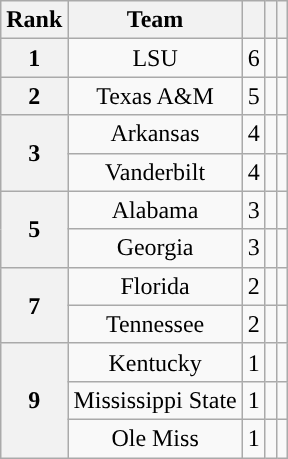<table class="wikitable" style="text-align:center; display: inline-table">
<tr>
<th>Rank</th>
<th>Team</th>
<th></th>
<th></th>
<th></th>
</tr>
<tr>
<th scope="row">1</th>
<td>LSU</td>
<td>6</td>
<td></td>
<td></td>
</tr>
<tr>
<th scope="row">2</th>
<td>Texas A&M</td>
<td>5</td>
<td></td>
<td></td>
</tr>
<tr>
<th scope="row" rowspan=2>3</th>
<td>Arkansas</td>
<td>4</td>
<td></td>
<td></td>
</tr>
<tr>
<td>Vanderbilt</td>
<td>4</td>
<td></td>
<td></td>
</tr>
<tr>
<th scope="row" rowspan=2>5</th>
<td>Alabama</td>
<td>3</td>
<td></td>
<td></td>
</tr>
<tr>
<td>Georgia</td>
<td>3</td>
<td></td>
<td></td>
</tr>
<tr>
<th scope="row" rowspan=2>7</th>
<td>Florida</td>
<td>2</td>
<td></td>
<td></td>
</tr>
<tr>
<td>Tennessee</td>
<td>2</td>
<td></td>
<td></td>
</tr>
<tr>
<th scope="row" rowspan=3>9</th>
<td>Kentucky</td>
<td>1</td>
<td></td>
<td></td>
</tr>
<tr>
<td>Mississippi State</td>
<td>1</td>
<td></td>
<td></td>
</tr>
<tr>
<td>Ole Miss</td>
<td>1</td>
<td></td>
<td></td>
</tr>
</table>
